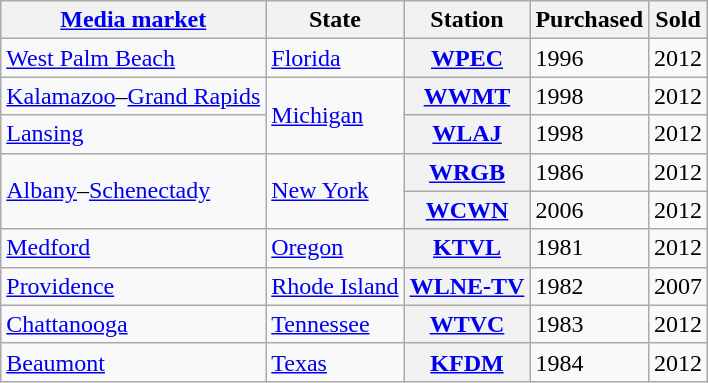<table class="wikitable sortable">
<tr>
<th scope="col"><a href='#'>Media market</a></th>
<th scope="col">State</th>
<th scope="col">Station</th>
<th scope="col">Purchased</th>
<th scope="col">Sold</th>
</tr>
<tr>
<td><a href='#'>West Palm Beach</a></td>
<td><a href='#'>Florida</a></td>
<th scope="row"><a href='#'>WPEC</a></th>
<td>1996</td>
<td>2012</td>
</tr>
<tr>
<td><a href='#'>Kalamazoo</a>–<a href='#'>Grand Rapids</a></td>
<td rowspan="2"><a href='#'>Michigan</a></td>
<th scope="row"><a href='#'>WWMT</a></th>
<td>1998</td>
<td>2012</td>
</tr>
<tr>
<td><a href='#'>Lansing</a></td>
<th scope="row"><a href='#'>WLAJ</a></th>
<td>1998</td>
<td>2012</td>
</tr>
<tr>
<td rowspan="2"><a href='#'>Albany</a>–<a href='#'>Schenectady</a></td>
<td rowspan="2"><a href='#'>New York</a></td>
<th scope="row"><a href='#'>WRGB</a></th>
<td>1986</td>
<td>2012</td>
</tr>
<tr>
<th scope="row"><a href='#'>WCWN</a></th>
<td>2006</td>
<td>2012</td>
</tr>
<tr>
<td><a href='#'>Medford</a></td>
<td><a href='#'>Oregon</a></td>
<th scope="row"><a href='#'>KTVL</a></th>
<td>1981</td>
<td>2012</td>
</tr>
<tr>
<td><a href='#'>Providence</a></td>
<td><a href='#'>Rhode Island</a></td>
<th scope="row"><a href='#'>WLNE-TV</a></th>
<td>1982</td>
<td>2007</td>
</tr>
<tr>
<td><a href='#'>Chattanooga</a></td>
<td><a href='#'>Tennessee</a></td>
<th scope="row"><a href='#'>WTVC</a></th>
<td>1983</td>
<td>2012</td>
</tr>
<tr>
<td><a href='#'>Beaumont</a></td>
<td><a href='#'>Texas</a></td>
<th scope="row"><a href='#'>KFDM</a></th>
<td>1984</td>
<td>2012</td>
</tr>
</table>
